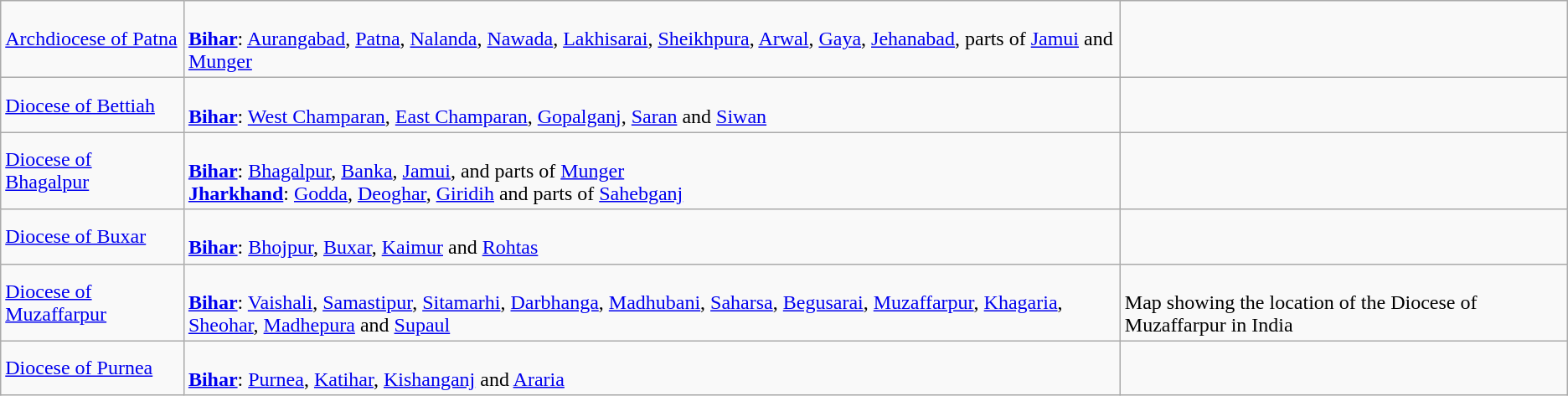<table class="wikitable">
<tr>
<td><a href='#'>Archdiocese of Patna</a></td>
<td><br><strong><a href='#'>Bihar</a></strong>: <a href='#'>Aurangabad</a>, <a href='#'>Patna</a>, <a href='#'>Nalanda</a>, <a href='#'>Nawada</a>, <a href='#'>Lakhisarai</a>, <a href='#'>Sheikhpura</a>, <a href='#'>Arwal</a>, <a href='#'>Gaya</a>, <a href='#'>Jehanabad</a>, parts of <a href='#'>Jamui</a> and <a href='#'>Munger</a></td>
<td></td>
</tr>
<tr>
<td><a href='#'>Diocese of Bettiah</a></td>
<td><br><strong><a href='#'>Bihar</a></strong>: <a href='#'>West Champaran</a>, <a href='#'>East Champaran</a>, <a href='#'>Gopalganj</a>, <a href='#'>Saran</a> and <a href='#'>Siwan</a></td>
<td></td>
</tr>
<tr>
<td><a href='#'>Diocese of Bhagalpur</a></td>
<td><br><strong><a href='#'>Bihar</a></strong>: <a href='#'>Bhagalpur</a>, <a href='#'>Banka</a>, <a href='#'>Jamui</a>, and parts of <a href='#'>Munger</a><br><strong><a href='#'>Jharkhand</a></strong>: <a href='#'>Godda</a>, <a href='#'>Deoghar</a>, <a href='#'>Giridih</a> and parts of <a href='#'>Sahebganj</a></td>
<td></td>
</tr>
<tr>
<td><a href='#'>Diocese of Buxar</a></td>
<td><br><strong><a href='#'>Bihar</a></strong>: <a href='#'>Bhojpur</a>, <a href='#'>Buxar</a>, <a href='#'>Kaimur</a> and <a href='#'>Rohtas</a></td>
<td></td>
</tr>
<tr>
<td><a href='#'>Diocese of Muzaffarpur</a></td>
<td><br><strong><a href='#'>Bihar</a></strong>: <a href='#'>Vaishali</a>, <a href='#'>Samastipur</a>, <a href='#'>Sitamarhi</a>, <a href='#'>Darbhanga</a>, <a href='#'>Madhubani</a>, <a href='#'>Saharsa</a>, <a href='#'>Begusarai</a>, <a href='#'>Muzaffarpur</a>, <a href='#'>Khagaria</a>, <a href='#'>Sheohar</a>, <a href='#'>Madhepura</a> and <a href='#'>Supaul</a></td>
<td><br>Map showing the location of the Diocese of Muzaffarpur in India</td>
</tr>
<tr>
<td><a href='#'>Diocese of Purnea</a></td>
<td><br><strong><a href='#'>Bihar</a></strong>: <a href='#'>Purnea</a>, <a href='#'>Katihar</a>, <a href='#'>Kishanganj</a> and <a href='#'>Araria</a></td>
<td></td>
</tr>
</table>
